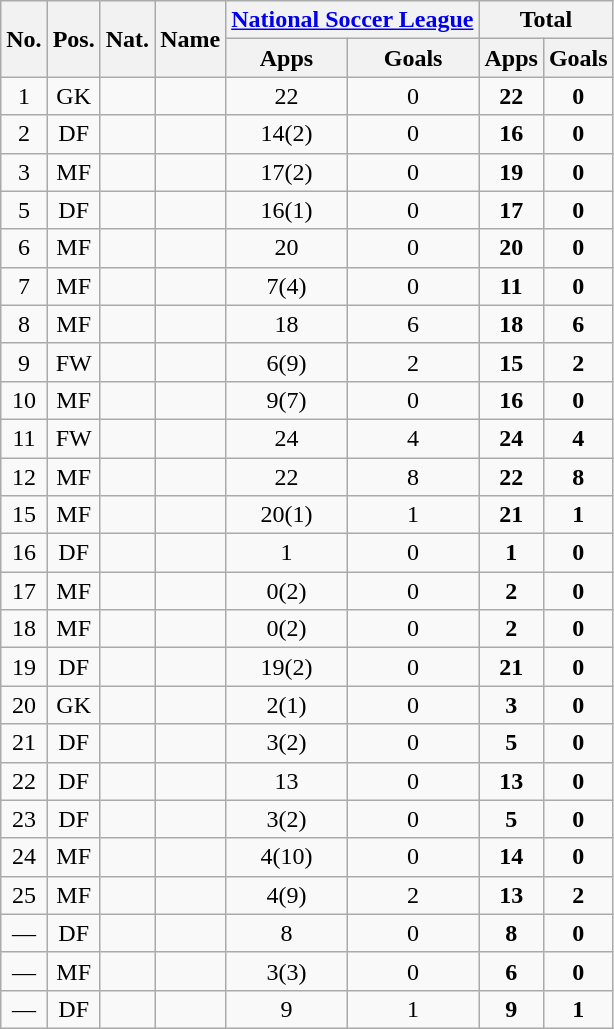<table class="wikitable sortable" style="text-align:center">
<tr>
<th rowspan="2">No.</th>
<th rowspan="2">Pos.</th>
<th rowspan="2">Nat.</th>
<th rowspan="2">Name</th>
<th colspan="2"><a href='#'>National Soccer League</a></th>
<th colspan="2">Total</th>
</tr>
<tr>
<th>Apps</th>
<th>Goals</th>
<th>Apps</th>
<th>Goals</th>
</tr>
<tr>
<td>1</td>
<td>GK</td>
<td></td>
<td align=left></td>
<td>22</td>
<td>0</td>
<td><strong>22</strong></td>
<td><strong>0</strong></td>
</tr>
<tr>
<td>2</td>
<td>DF</td>
<td></td>
<td align=left></td>
<td>14(2)</td>
<td>0</td>
<td><strong>16</strong></td>
<td><strong>0</strong></td>
</tr>
<tr>
<td>3</td>
<td>MF</td>
<td></td>
<td align=left></td>
<td>17(2)</td>
<td>0</td>
<td><strong>19</strong></td>
<td><strong>0</strong></td>
</tr>
<tr>
<td>5</td>
<td>DF</td>
<td></td>
<td align=left></td>
<td>16(1)</td>
<td>0</td>
<td><strong>17</strong></td>
<td><strong>0</strong></td>
</tr>
<tr>
<td>6</td>
<td>MF</td>
<td></td>
<td align=left></td>
<td>20</td>
<td>0</td>
<td><strong>20</strong></td>
<td><strong>0</strong></td>
</tr>
<tr>
<td>7</td>
<td>MF</td>
<td></td>
<td align=left></td>
<td>7(4)</td>
<td>0</td>
<td><strong>11</strong></td>
<td><strong>0</strong></td>
</tr>
<tr>
<td>8</td>
<td>MF</td>
<td></td>
<td align=left></td>
<td>18</td>
<td>6</td>
<td><strong>18</strong></td>
<td><strong>6</strong></td>
</tr>
<tr>
<td>9</td>
<td>FW</td>
<td></td>
<td align=left></td>
<td>6(9)</td>
<td>2</td>
<td><strong>15</strong></td>
<td><strong>2</strong></td>
</tr>
<tr>
<td>10</td>
<td>MF</td>
<td></td>
<td align=left></td>
<td>9(7)</td>
<td>0</td>
<td><strong>16</strong></td>
<td><strong>0</strong></td>
</tr>
<tr>
<td>11</td>
<td>FW</td>
<td></td>
<td align=left></td>
<td>24</td>
<td>4</td>
<td><strong>24</strong></td>
<td><strong>4</strong></td>
</tr>
<tr>
<td>12</td>
<td>MF</td>
<td></td>
<td align=left></td>
<td>22</td>
<td>8</td>
<td><strong>22</strong></td>
<td><strong>8</strong></td>
</tr>
<tr>
<td>15</td>
<td>MF</td>
<td></td>
<td align=left></td>
<td>20(1)</td>
<td>1</td>
<td><strong>21</strong></td>
<td><strong>1</strong></td>
</tr>
<tr>
<td>16</td>
<td>DF</td>
<td></td>
<td align=left></td>
<td>1</td>
<td>0</td>
<td><strong>1</strong></td>
<td><strong>0</strong></td>
</tr>
<tr>
<td>17</td>
<td>MF</td>
<td></td>
<td align=left></td>
<td>0(2)</td>
<td>0</td>
<td><strong>2</strong></td>
<td><strong>0</strong></td>
</tr>
<tr>
<td>18</td>
<td>MF</td>
<td></td>
<td align=left></td>
<td>0(2)</td>
<td>0</td>
<td><strong>2</strong></td>
<td><strong>0</strong></td>
</tr>
<tr>
<td>19</td>
<td>DF</td>
<td></td>
<td align=left></td>
<td>19(2)</td>
<td>0</td>
<td><strong>21</strong></td>
<td><strong>0</strong></td>
</tr>
<tr>
<td>20</td>
<td>GK</td>
<td></td>
<td align=left></td>
<td>2(1)</td>
<td>0</td>
<td><strong>3</strong></td>
<td><strong>0</strong></td>
</tr>
<tr>
<td>21</td>
<td>DF</td>
<td></td>
<td align=left></td>
<td>3(2)</td>
<td>0</td>
<td><strong>5</strong></td>
<td><strong>0</strong></td>
</tr>
<tr>
<td>22</td>
<td>DF</td>
<td></td>
<td align=left></td>
<td>13</td>
<td>0</td>
<td><strong>13</strong></td>
<td><strong>0</strong></td>
</tr>
<tr>
<td>23</td>
<td>DF</td>
<td></td>
<td align=left></td>
<td>3(2)</td>
<td>0</td>
<td><strong>5</strong></td>
<td><strong>0</strong></td>
</tr>
<tr>
<td>24</td>
<td>MF</td>
<td></td>
<td align=left></td>
<td>4(10)</td>
<td>0</td>
<td><strong>14</strong></td>
<td><strong>0</strong></td>
</tr>
<tr>
<td>25</td>
<td>MF</td>
<td></td>
<td align=left></td>
<td>4(9)</td>
<td>2</td>
<td><strong>13</strong></td>
<td><strong>2</strong></td>
</tr>
<tr>
<td>—</td>
<td>DF</td>
<td></td>
<td align=left></td>
<td>8</td>
<td>0</td>
<td><strong>8</strong></td>
<td><strong>0</strong></td>
</tr>
<tr>
<td>—</td>
<td>MF</td>
<td></td>
<td align=left></td>
<td>3(3)</td>
<td>0</td>
<td><strong>6</strong></td>
<td><strong>0</strong></td>
</tr>
<tr>
<td>—</td>
<td>DF</td>
<td></td>
<td align=left></td>
<td>9</td>
<td>1</td>
<td><strong>9</strong></td>
<td><strong>1</strong></td>
</tr>
</table>
